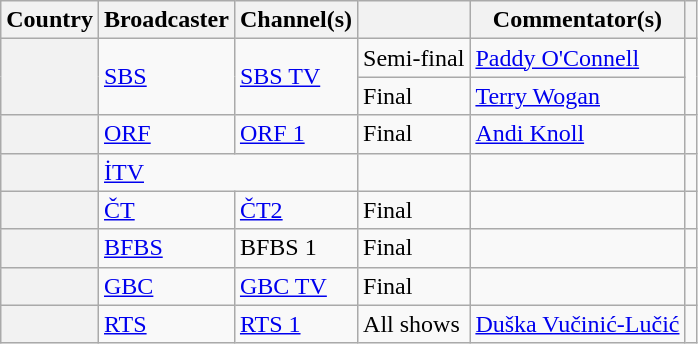<table class="wikitable plainrowheaders">
<tr>
<th scope="col">Country</th>
<th scope="col">Broadcaster</th>
<th scope="col">Channel(s)</th>
<th scope="col"></th>
<th scope="col">Commentator(s)</th>
<th scope="col"></th>
</tr>
<tr>
<th scope="rowgroup" rowspan="2"></th>
<td rowspan="2"><a href='#'>SBS</a></td>
<td rowspan="2"><a href='#'>SBS TV</a></td>
<td>Semi-final</td>
<td><a href='#'>Paddy O'Connell</a></td>
<td rowspan="2"></td>
</tr>
<tr>
<td>Final</td>
<td><a href='#'>Terry Wogan</a></td>
</tr>
<tr>
<th scope="row"></th>
<td><a href='#'>ORF</a></td>
<td><a href='#'>ORF 1</a></td>
<td>Final</td>
<td><a href='#'>Andi Knoll</a></td>
<td></td>
</tr>
<tr>
<th scope="row"></th>
<td colspan="2"><a href='#'>İTV</a></td>
<td></td>
<td></td>
<td></td>
</tr>
<tr>
<th scope="row"></th>
<td><a href='#'>ČT</a></td>
<td><a href='#'>ČT2</a></td>
<td>Final</td>
<td></td>
<td></td>
</tr>
<tr>
<th scope="row"></th>
<td><a href='#'>BFBS</a></td>
<td>BFBS 1</td>
<td>Final</td>
<td></td>
<td></td>
</tr>
<tr>
<th scope="row"></th>
<td><a href='#'>GBC</a></td>
<td><a href='#'>GBC TV</a></td>
<td>Final</td>
<td></td>
<td></td>
</tr>
<tr>
<th scope="rowgroup"></th>
<td><a href='#'>RTS</a></td>
<td><a href='#'>RTS 1</a></td>
<td>All shows</td>
<td><a href='#'>Duška Vučinić-Lučić</a></td>
<td></td>
</tr>
</table>
